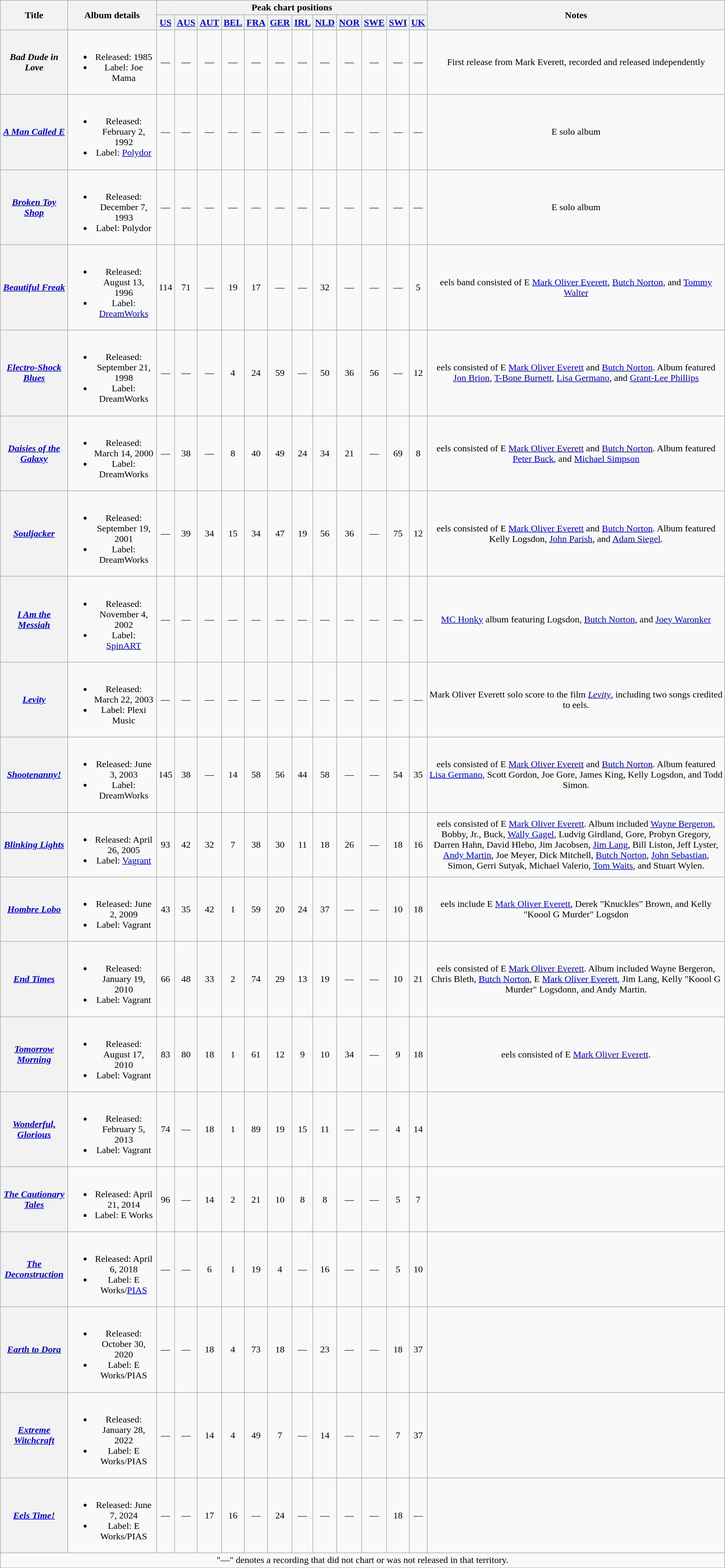<table class="wikitable plainrowheaders" style="text-align:center;" border="1">
<tr>
<th scope="col" rowspan="2">Title</th>
<th scope="col" rowspan="2">Album details</th>
<th scope="col" colspan="12">Peak chart positions</th>
<th scope="col" rowspan="2">Notes</th>
</tr>
<tr>
<th scope="col"><a href='#'>US</a><br></th>
<th scope="col"><a href='#'>AUS</a><br></th>
<th scope="col"><a href='#'>AUT</a><br></th>
<th scope="col"><a href='#'>BEL</a><br></th>
<th scope="col"><a href='#'>FRA</a><br></th>
<th scope="col"><a href='#'>GER</a><br></th>
<th scope="col"><a href='#'>IRL</a><br></th>
<th scope="col"><a href='#'>NLD</a><br></th>
<th scope="col"><a href='#'>NOR</a><br></th>
<th scope="col"><a href='#'>SWE</a><br></th>
<th scope="col"><a href='#'>SWI</a><br></th>
<th scope="col"><a href='#'>UK</a><br></th>
</tr>
<tr>
<th scope="row"><em>Bad Dude in Love</em></th>
<td><br><ul><li>Released: 1985</li><li>Label: Joe Mama</li></ul></td>
<td>—</td>
<td>—</td>
<td>—</td>
<td>—</td>
<td>—</td>
<td>—</td>
<td>—</td>
<td>—</td>
<td>—</td>
<td>—</td>
<td>—</td>
<td>—</td>
<td>First release from Mark Everett, recorded and released independently</td>
</tr>
<tr>
<th scope="row"><em><a href='#'>A Man Called E</a></em></th>
<td><br><ul><li>Released: February 2, 1992</li><li>Label: <a href='#'>Polydor</a></li></ul></td>
<td>—</td>
<td>—</td>
<td>—</td>
<td>—</td>
<td>—</td>
<td>—</td>
<td>—</td>
<td>—</td>
<td>—</td>
<td>—</td>
<td>—</td>
<td>—</td>
<td>E solo album</td>
</tr>
<tr>
<th scope="row"><em><a href='#'>Broken Toy Shop</a></em></th>
<td><br><ul><li>Released: December 7, 1993</li><li>Label: Polydor</li></ul></td>
<td>—</td>
<td>—</td>
<td>—</td>
<td>—</td>
<td>—</td>
<td>—</td>
<td>—</td>
<td>—</td>
<td>—</td>
<td>—</td>
<td>—</td>
<td>—</td>
<td>E solo album</td>
</tr>
<tr>
<th scope="row"><em><a href='#'>Beautiful Freak</a></em></th>
<td><br><ul><li>Released: August 13, 1996</li><li>Label: <a href='#'>DreamWorks</a></li></ul></td>
<td>114</td>
<td>71</td>
<td>—</td>
<td>19</td>
<td>17</td>
<td>—</td>
<td>—</td>
<td>32</td>
<td>—</td>
<td>—</td>
<td>—</td>
<td>5</td>
<td>eels band consisted of E <a href='#'>Mark Oliver Everett</a>, <a href='#'>Butch Norton</a>, and <a href='#'>Tommy Walter</a></td>
</tr>
<tr>
<th scope="row"><em><a href='#'>Electro-Shock Blues</a></em></th>
<td><br><ul><li>Released: September 21, 1998</li><li>Label: DreamWorks</li></ul></td>
<td>—</td>
<td>—</td>
<td>—</td>
<td>4</td>
<td>24</td>
<td>59</td>
<td>—</td>
<td>50</td>
<td>36</td>
<td>56</td>
<td>—</td>
<td>12</td>
<td>eels consisted of E <a href='#'>Mark Oliver Everett</a> and <a href='#'>Butch Norton</a>. Album featured <a href='#'>Jon Brion</a>, <a href='#'>T-Bone Burnett</a>, <a href='#'>Lisa Germano</a>, and <a href='#'>Grant-Lee Phillips</a></td>
</tr>
<tr>
<th scope="row"><em><a href='#'>Daisies of the Galaxy</a></em></th>
<td><br><ul><li>Released: March 14, 2000</li><li>Label: DreamWorks</li></ul></td>
<td>—</td>
<td>38</td>
<td>—</td>
<td>8</td>
<td>40</td>
<td>49</td>
<td>24</td>
<td>34</td>
<td>21</td>
<td>—</td>
<td>69</td>
<td>8</td>
<td>eels consisted of E <a href='#'>Mark Oliver Everett</a> and <a href='#'>Butch Norton</a>. Album featured <a href='#'>Peter Buck</a>, and <a href='#'>Michael Simpson</a></td>
</tr>
<tr>
<th scope="row"><em><a href='#'>Souljacker</a></em></th>
<td><br><ul><li>Released: September 19, 2001</li><li>Label: DreamWorks</li></ul></td>
<td>—</td>
<td>39</td>
<td>34</td>
<td>15</td>
<td>34</td>
<td>47</td>
<td>19</td>
<td>56</td>
<td>36</td>
<td>—</td>
<td>75</td>
<td>12</td>
<td>eels consisted of E <a href='#'>Mark Oliver Everett</a> and <a href='#'>Butch Norton</a>. Album featured Kelly Logsdon, <a href='#'>John Parish</a>, and <a href='#'>Adam Siegel</a>.</td>
</tr>
<tr>
<th scope="row"><em><a href='#'>I Am the Messiah</a></em></th>
<td><br><ul><li>Released: November 4, 2002</li><li>Label: <a href='#'>SpinART</a></li></ul></td>
<td>—</td>
<td>—</td>
<td>—</td>
<td>—</td>
<td>—</td>
<td>—</td>
<td>—</td>
<td>—</td>
<td>—</td>
<td>—</td>
<td>—</td>
<td>—</td>
<td><a href='#'>MC Honky</a> album featuring Logsdon, <a href='#'>Butch Norton</a>, and <a href='#'>Joey Waronker</a></td>
</tr>
<tr>
<th scope="row"><em><a href='#'>Levity</a></em></th>
<td><br><ul><li>Released: March 22, 2003</li><li>Label: Plexi Music</li></ul></td>
<td>—</td>
<td>—</td>
<td>—</td>
<td>—</td>
<td>—</td>
<td>—</td>
<td>—</td>
<td>—</td>
<td>—</td>
<td>—</td>
<td>—</td>
<td>—</td>
<td>Mark Oliver Everett solo score to the film <em><a href='#'>Levity</a></em>, including two songs credited to eels.</td>
</tr>
<tr>
<th scope="row"><em><a href='#'>Shootenanny!</a></em></th>
<td><br><ul><li>Released: June 3, 2003</li><li>Label: DreamWorks</li></ul></td>
<td>145</td>
<td>38</td>
<td>—</td>
<td>14</td>
<td>58</td>
<td>56</td>
<td>44</td>
<td>58</td>
<td>—</td>
<td>—</td>
<td>54</td>
<td>35</td>
<td>eels consisted of E <a href='#'>Mark Oliver Everett</a> and <a href='#'>Butch Norton</a>. Album featured <a href='#'>Lisa Germano</a>, Scott Gordon, Joe Gore, James King, Kelly Logsdon, and Todd Simon.</td>
</tr>
<tr>
<th scope="row"><em><a href='#'>Blinking Lights </a></em></th>
<td><br><ul><li>Released: April 26, 2005</li><li>Label: <a href='#'>Vagrant</a></li></ul></td>
<td>93</td>
<td>42</td>
<td>32</td>
<td>7</td>
<td>38</td>
<td>30</td>
<td>11</td>
<td>18</td>
<td>26</td>
<td>—</td>
<td>18</td>
<td>16</td>
<td>eels consisted of E <a href='#'>Mark Oliver Everett</a>. Album included <a href='#'>Wayne Bergeron</a>, Bobby, Jr., Buck, <a href='#'>Wally Gagel</a>, Ludvig Girdland, Gore, Probyn Gregory, Darren Hahn, David Hlebo, Jim Jacobsen, <a href='#'>Jim Lang</a>, Bill Liston, Jeff Lyster, <a href='#'>Andy Martin</a>, Joe Meyer, Dick Mitchell, <a href='#'>Butch Norton</a>, <a href='#'>John Sebastian</a>, Simon, Gerri Sutyak, Michael Valerio, <a href='#'>Tom Waits</a>, and Stuart Wylen.</td>
</tr>
<tr>
<th scope="row"><em><a href='#'>Hombre Lobo</a></em></th>
<td><br><ul><li>Released: June 2, 2009</li><li>Label: Vagrant</li></ul></td>
<td>43</td>
<td>35</td>
<td>42</td>
<td>1</td>
<td>59</td>
<td>20</td>
<td>24</td>
<td>37</td>
<td>—</td>
<td>—</td>
<td>10</td>
<td>18</td>
<td>eels include E <a href='#'>Mark Oliver Everett</a>, Derek "Knuckles" Brown, and Kelly "Koool G Murder" Logsdon</td>
</tr>
<tr>
<th scope="row"><em><a href='#'>End Times</a></em></th>
<td><br><ul><li>Released: January 19, 2010</li><li>Label: Vagrant</li></ul></td>
<td>66</td>
<td>48</td>
<td>33</td>
<td>2</td>
<td>74</td>
<td>29</td>
<td>13</td>
<td>19</td>
<td>—</td>
<td>—</td>
<td>10</td>
<td>21</td>
<td>eels consisted of E <a href='#'>Mark Oliver Everett</a>. Album included Wayne Bergeron, Chris Bleth, <a href='#'>Butch Norton</a>, E <a href='#'>Mark Oliver Everett</a>, Jim Lang, Kelly "Koool G Murder" Logsdonn, and Andy Martin.</td>
</tr>
<tr>
<th scope="row"><em><a href='#'>Tomorrow Morning</a></em></th>
<td><br><ul><li>Released: August 17, 2010</li><li>Label: Vagrant</li></ul></td>
<td>83</td>
<td>80</td>
<td>18</td>
<td>1</td>
<td>61</td>
<td>12</td>
<td>9</td>
<td>10</td>
<td>34</td>
<td>—</td>
<td>9</td>
<td>18</td>
<td>eels consisted of E <a href='#'>Mark Oliver Everett</a>.</td>
</tr>
<tr>
<th scope="row"><em><a href='#'>Wonderful, Glorious</a></em></th>
<td><br><ul><li>Released: February 5, 2013</li><li>Label: Vagrant</li></ul></td>
<td>74</td>
<td>—</td>
<td>18</td>
<td>1</td>
<td>89</td>
<td>19</td>
<td>15</td>
<td>11</td>
<td>—</td>
<td>—</td>
<td>4</td>
<td>14</td>
<td></td>
</tr>
<tr>
<th scope="row"><em><a href='#'>The Cautionary Tales </a></em></th>
<td><br><ul><li>Released: April 21, 2014</li><li>Label: E Works</li></ul></td>
<td>96</td>
<td>—</td>
<td>14</td>
<td>2</td>
<td>21</td>
<td>10</td>
<td>8</td>
<td>8</td>
<td>—</td>
<td>—</td>
<td>5</td>
<td>7</td>
<td></td>
</tr>
<tr>
<th scope="row"><em><a href='#'>The Deconstruction</a></em></th>
<td><br><ul><li>Released: April 6, 2018</li><li>Label: E Works/<a href='#'>PIAS</a></li></ul></td>
<td>—</td>
<td>—</td>
<td>6</td>
<td>1</td>
<td>19</td>
<td>4</td>
<td>—</td>
<td>16</td>
<td>—</td>
<td>—</td>
<td>5</td>
<td>10</td>
<td></td>
</tr>
<tr>
<th scope="row"><em><a href='#'>Earth to Dora</a></em></th>
<td><br><ul><li>Released: October 30, 2020</li><li>Label: E Works/PIAS</li></ul></td>
<td>—</td>
<td>—</td>
<td>18</td>
<td>4</td>
<td>73</td>
<td>18</td>
<td>—</td>
<td>23</td>
<td>—</td>
<td>—</td>
<td>18</td>
<td>37</td>
<td></td>
</tr>
<tr>
<th scope="row"><em><a href='#'>Extreme Witchcraft</a></em></th>
<td><br><ul><li>Released: January 28, 2022</li><li>Label: E Works/PIAS</li></ul></td>
<td>—</td>
<td>—</td>
<td>14</td>
<td>4</td>
<td>49</td>
<td>7</td>
<td>—</td>
<td>14</td>
<td>—</td>
<td>—</td>
<td>7</td>
<td>37</td>
<td></td>
</tr>
<tr>
<th scope="row"><em><a href='#'>Eels Time!</a></em></th>
<td><br><ul><li>Released: June 7, 2024</li><li>Label: E Works/PIAS</li></ul></td>
<td>—</td>
<td>—</td>
<td>17</td>
<td>16</td>
<td>—</td>
<td>24</td>
<td>—</td>
<td>—</td>
<td>—</td>
<td>—</td>
<td>18</td>
<td>—</td>
<td></td>
</tr>
<tr>
<td colspan="15">"—" denotes a recording that did not chart or was not released in that territory.</td>
</tr>
</table>
